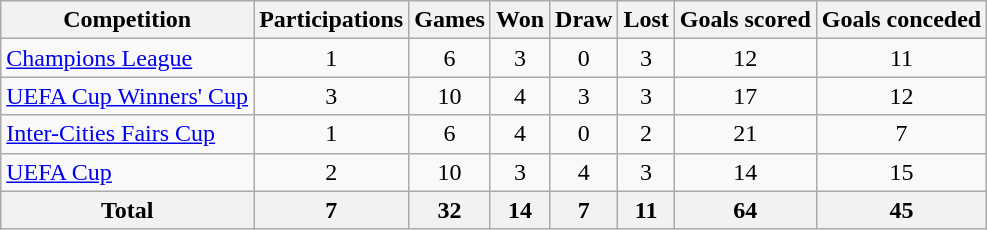<table class="wikitable sortable" style="text-align: center">
<tr>
<th>Competition</th>
<th>Participations</th>
<th>Games</th>
<th>Won</th>
<th>Draw</th>
<th>Lost</th>
<th>Goals scored</th>
<th>Goals conceded</th>
</tr>
<tr>
<td align=left><a href='#'>Champions League</a></td>
<td>1</td>
<td>6</td>
<td>3</td>
<td>0</td>
<td>3</td>
<td>12</td>
<td>11</td>
</tr>
<tr>
<td align=left><a href='#'>UEFA Cup Winners' Cup</a></td>
<td>3</td>
<td>10</td>
<td>4</td>
<td>3</td>
<td>3</td>
<td>17</td>
<td>12</td>
</tr>
<tr>
<td align=left><a href='#'>Inter-Cities Fairs Cup</a></td>
<td>1</td>
<td>6</td>
<td>4</td>
<td>0</td>
<td>2</td>
<td>21</td>
<td>7</td>
</tr>
<tr>
<td align=left><a href='#'>UEFA Cup</a></td>
<td>2</td>
<td>10</td>
<td>3</td>
<td>4</td>
<td>3</td>
<td>14</td>
<td>15</td>
</tr>
<tr>
<th>Total</th>
<th>7</th>
<th>32</th>
<th>14</th>
<th>7</th>
<th>11</th>
<th>64</th>
<th>45</th>
</tr>
</table>
